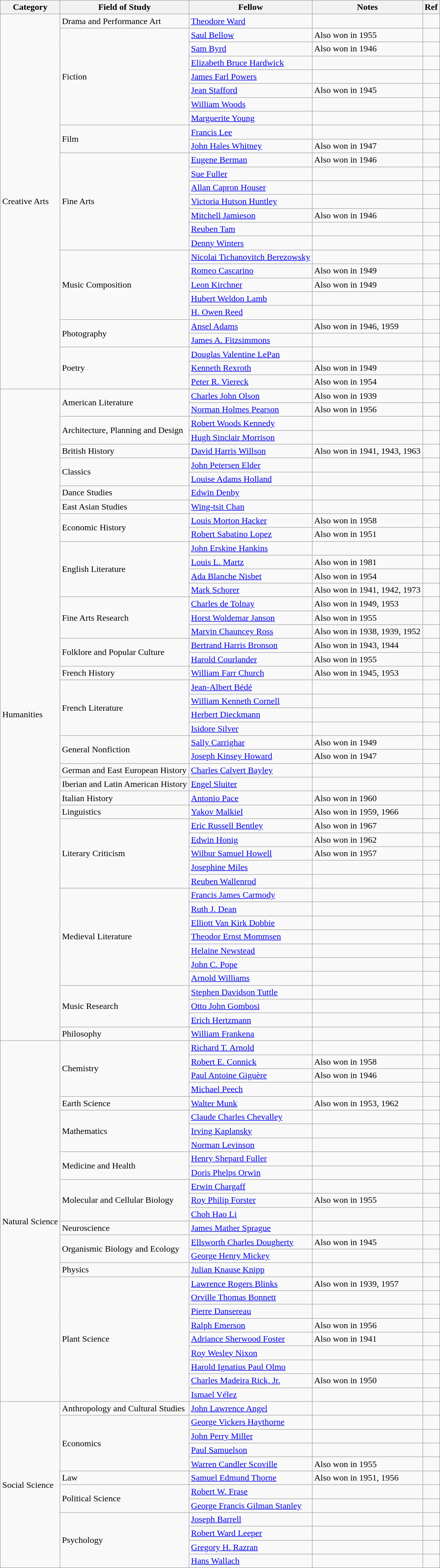<table class="wikitable sortable static-row-numbers static-row-header-text">
<tr>
<th>Category</th>
<th>Field of Study</th>
<th>Fellow</th>
<th>Notes</th>
<th class="unsortable">Ref</th>
</tr>
<tr>
<td rowspan="27">Creative Arts</td>
<td>Drama and Performance Art</td>
<td><a href='#'>Theodore Ward</a></td>
<td></td>
<td></td>
</tr>
<tr>
<td rowspan="7">Fiction</td>
<td><a href='#'>Saul Bellow</a></td>
<td>Also won in 1955</td>
<td></td>
</tr>
<tr>
<td><a href='#'>Sam Byrd</a></td>
<td>Also won in 1946</td>
<td></td>
</tr>
<tr>
<td><a href='#'>Elizabeth Bruce Hardwick</a></td>
<td></td>
<td></td>
</tr>
<tr>
<td><a href='#'>James Farl Powers</a></td>
<td></td>
<td></td>
</tr>
<tr>
<td><a href='#'>Jean Stafford</a></td>
<td>Also won in 1945</td>
<td></td>
</tr>
<tr>
<td><a href='#'>William Woods</a></td>
<td></td>
<td></td>
</tr>
<tr>
<td><a href='#'>Marguerite Young</a></td>
<td></td>
<td></td>
</tr>
<tr>
<td rowspan="2">Film</td>
<td><a href='#'>Francis Lee</a></td>
<td></td>
<td></td>
</tr>
<tr>
<td><a href='#'>John Hales Whitney</a></td>
<td>Also won in 1947</td>
<td></td>
</tr>
<tr>
<td rowspan="7">Fine Arts</td>
<td><a href='#'>Eugene Berman</a></td>
<td>Also won in 1946</td>
<td></td>
</tr>
<tr>
<td><a href='#'>Sue Fuller</a></td>
<td></td>
<td></td>
</tr>
<tr>
<td><a href='#'>Allan Capron Houser</a></td>
<td></td>
<td></td>
</tr>
<tr>
<td><a href='#'>Victoria Hutson Huntley</a></td>
<td></td>
<td></td>
</tr>
<tr>
<td><a href='#'>Mitchell Jamieson</a></td>
<td>Also won in 1946</td>
<td></td>
</tr>
<tr>
<td><a href='#'>Reuben Tam</a></td>
<td></td>
<td></td>
</tr>
<tr>
<td><a href='#'>Denny Winters</a></td>
<td></td>
<td></td>
</tr>
<tr>
<td rowspan="5">Music Composition</td>
<td><a href='#'>Nicolai Tichanovitch Berezowsky</a></td>
<td></td>
<td></td>
</tr>
<tr>
<td><a href='#'>Romeo Cascarino</a></td>
<td>Also won in 1949</td>
<td></td>
</tr>
<tr>
<td><a href='#'>Leon Kirchner</a></td>
<td>Also won in 1949</td>
<td></td>
</tr>
<tr>
<td><a href='#'>Hubert Weldon Lamb</a></td>
<td></td>
<td></td>
</tr>
<tr>
<td><a href='#'>H. Owen Reed</a></td>
<td></td>
<td></td>
</tr>
<tr>
<td rowspan="2">Photography</td>
<td><a href='#'>Ansel Adams</a></td>
<td>Also won in 1946, 1959</td>
<td></td>
</tr>
<tr>
<td><a href='#'>James A. Fitzsimmons</a></td>
<td></td>
<td></td>
</tr>
<tr>
<td rowspan="3">Poetry</td>
<td><a href='#'>Douglas Valentine LePan</a></td>
<td></td>
<td></td>
</tr>
<tr>
<td><a href='#'>Kenneth Rexroth</a></td>
<td>Also won in 1949</td>
<td></td>
</tr>
<tr>
<td><a href='#'>Peter R. Viereck</a></td>
<td>Also won in 1954</td>
<td></td>
</tr>
<tr>
<td rowspan="47">Humanities</td>
<td rowspan="2">American Literature</td>
<td><a href='#'>Charles John Olson</a></td>
<td>Also won in 1939</td>
<td></td>
</tr>
<tr>
<td><a href='#'>Norman Holmes Pearson</a></td>
<td>Also won in 1956</td>
<td></td>
</tr>
<tr>
<td rowspan="2">Architecture, Planning and Design</td>
<td><a href='#'>Robert Woods Kennedy</a></td>
<td></td>
<td></td>
</tr>
<tr>
<td><a href='#'>Hugh Sinclair Morrison</a></td>
<td></td>
<td></td>
</tr>
<tr>
<td>British History</td>
<td><a href='#'>David Harris Willson</a></td>
<td>Also won in 1941, 1943, 1963</td>
<td></td>
</tr>
<tr>
<td rowspan="2">Classics</td>
<td><a href='#'>John Petersen Elder</a></td>
<td></td>
<td></td>
</tr>
<tr>
<td><a href='#'>Louise Adams Holland</a></td>
<td></td>
<td></td>
</tr>
<tr>
<td>Dance Studies</td>
<td><a href='#'>Edwin Denby</a></td>
<td></td>
<td></td>
</tr>
<tr>
<td>East Asian Studies</td>
<td><a href='#'>Wing-tsit Chan</a></td>
<td></td>
<td></td>
</tr>
<tr>
<td rowspan="2">Economic History</td>
<td><a href='#'>Louis Morton Hacker</a></td>
<td>Also won in 1958</td>
<td></td>
</tr>
<tr>
<td><a href='#'>Robert Sabatino Lopez</a></td>
<td>Also won in 1951</td>
<td></td>
</tr>
<tr>
<td rowspan="4">English Literature</td>
<td><a href='#'>John Erskine Hankins</a></td>
<td></td>
<td></td>
</tr>
<tr>
<td><a href='#'>Louis L. Martz</a></td>
<td>Also won in 1981</td>
<td></td>
</tr>
<tr>
<td><a href='#'>Ada Blanche Nisbet</a></td>
<td>Also won in 1954</td>
<td></td>
</tr>
<tr>
<td><a href='#'>Mark Schorer</a></td>
<td>Also won in 1941, 1942, 1973</td>
<td></td>
</tr>
<tr>
<td rowspan="3">Fine Arts Research</td>
<td><a href='#'>Charles de Tolnay</a></td>
<td>Also won in 1949, 1953</td>
<td></td>
</tr>
<tr>
<td><a href='#'>Horst Woldemar Janson</a></td>
<td>Also won in 1955</td>
<td></td>
</tr>
<tr>
<td><a href='#'>Marvin Chauncey Ross</a></td>
<td>Also won in 1938, 1939, 1952</td>
<td></td>
</tr>
<tr>
<td rowspan="2">Folklore and Popular Culture</td>
<td><a href='#'>Bertrand Harris Bronson</a></td>
<td>Also won in 1943, 1944</td>
<td></td>
</tr>
<tr>
<td><a href='#'>Harold Courlander</a></td>
<td>Also won in 1955</td>
<td></td>
</tr>
<tr>
<td>French History</td>
<td><a href='#'>William Farr Church</a></td>
<td>Also won in 1945, 1953</td>
<td></td>
</tr>
<tr>
<td rowspan="4">French Literature</td>
<td><a href='#'>Jean-Albert Bédé</a></td>
<td></td>
<td></td>
</tr>
<tr>
<td><a href='#'>William Kenneth Cornell</a></td>
<td></td>
<td></td>
</tr>
<tr>
<td><a href='#'>Herbert Dieckmann</a>    </td>
<td></td>
<td></td>
</tr>
<tr>
<td><a href='#'>Isidore Silver</a> </td>
<td></td>
<td></td>
</tr>
<tr>
<td rowspan="2">General Nonfiction</td>
<td><a href='#'>Sally Carrighar</a></td>
<td>Also won in 1949</td>
<td></td>
</tr>
<tr>
<td><a href='#'>Joseph Kinsey Howard</a></td>
<td>Also won in 1947</td>
<td></td>
</tr>
<tr>
<td>German and East European History</td>
<td><a href='#'>Charles Calvert Bayley</a></td>
<td></td>
<td></td>
</tr>
<tr>
<td>Iberian and Latin American History</td>
<td><a href='#'>Engel Sluiter</a></td>
<td></td>
<td></td>
</tr>
<tr>
<td>Italian History</td>
<td><a href='#'>Antonio Pace</a></td>
<td>Also won in 1960</td>
<td></td>
</tr>
<tr>
<td>Linguistics</td>
<td><a href='#'>Yakov Malkiel</a></td>
<td>Also won in 1959, 1966</td>
<td></td>
</tr>
<tr>
<td rowspan="5">Literary Criticism</td>
<td><a href='#'>Eric Russell Bentley</a></td>
<td>Also won in 1967</td>
<td></td>
</tr>
<tr>
<td><a href='#'>Edwin Honig</a></td>
<td>Also won in 1962</td>
<td></td>
</tr>
<tr>
<td><a href='#'>Wilbur Samuel Howell</a></td>
<td>Also won in 1957</td>
<td></td>
</tr>
<tr>
<td><a href='#'>Josephine Miles</a></td>
<td></td>
<td></td>
</tr>
<tr>
<td><a href='#'>Reuben Wallenrod</a> </td>
<td></td>
<td></td>
</tr>
<tr>
<td rowspan="7">Medieval Literature</td>
<td><a href='#'>Francis James Carmody</a> </td>
<td></td>
<td></td>
</tr>
<tr>
<td><a href='#'>Ruth J. Dean</a></td>
<td></td>
<td></td>
</tr>
<tr>
<td><a href='#'>Elliott Van Kirk Dobbie</a></td>
<td></td>
<td></td>
</tr>
<tr>
<td><a href='#'>Theodor Ernst Mommsen</a></td>
<td></td>
<td></td>
</tr>
<tr>
<td><a href='#'>Helaine Newstead</a></td>
<td></td>
<td></td>
</tr>
<tr>
<td><a href='#'>John C. Pope</a></td>
<td></td>
<td></td>
</tr>
<tr>
<td><a href='#'>Arnold Williams</a></td>
<td></td>
<td></td>
</tr>
<tr>
<td rowspan="3">Music Research</td>
<td><a href='#'>Stephen Davidson Tuttle</a></td>
<td></td>
<td></td>
</tr>
<tr>
<td><a href='#'>Otto John Gombosi</a> </td>
<td></td>
<td></td>
</tr>
<tr>
<td><a href='#'>Erich Hertzmann</a> </td>
<td></td>
<td></td>
</tr>
<tr>
<td>Philosophy</td>
<td><a href='#'>William Frankena</a></td>
<td></td>
<td></td>
</tr>
<tr>
<td rowspan="26">Natural Science</td>
<td rowspan="4">Chemistry</td>
<td><a href='#'>Richard T. Arnold</a></td>
<td></td>
<td></td>
</tr>
<tr>
<td><a href='#'>Robert E. Connick</a></td>
<td>Also won in 1958</td>
<td></td>
</tr>
<tr>
<td><a href='#'>Paul Antoine Giguère</a></td>
<td>Also won in 1946</td>
<td></td>
</tr>
<tr>
<td><a href='#'>Michael Peech</a></td>
<td></td>
<td></td>
</tr>
<tr>
<td>Earth Science</td>
<td><a href='#'>Walter Munk</a></td>
<td>Also won in 1953, 1962</td>
<td></td>
</tr>
<tr>
<td rowspan="3">Mathematics</td>
<td><a href='#'>Claude Charles Chevalley</a></td>
<td></td>
<td></td>
</tr>
<tr>
<td><a href='#'>Irving Kaplansky</a></td>
<td></td>
<td></td>
</tr>
<tr>
<td><a href='#'>Norman Levinson</a></td>
<td></td>
<td></td>
</tr>
<tr>
<td rowspan="2">Medicine and Health</td>
<td><a href='#'>Henry Shepard Fuller</a></td>
<td></td>
<td></td>
</tr>
<tr>
<td><a href='#'>Doris Phelps Orwin</a></td>
<td></td>
<td></td>
</tr>
<tr>
<td rowspan="3">Molecular and Cellular Biology</td>
<td><a href='#'>Erwin Chargaff</a></td>
<td></td>
<td></td>
</tr>
<tr>
<td><a href='#'>Roy Philip Forster</a></td>
<td>Also won in 1955</td>
<td></td>
</tr>
<tr>
<td><a href='#'>Choh Hao Li</a></td>
<td></td>
<td></td>
</tr>
<tr>
<td>Neuroscience</td>
<td><a href='#'>James Mather Sprague</a></td>
<td></td>
<td></td>
</tr>
<tr>
<td rowspan="2">Organismic Biology and Ecology</td>
<td><a href='#'>Ellsworth Charles Dougherty</a> </td>
<td>Also won in 1945</td>
<td></td>
</tr>
<tr>
<td><a href='#'>George Henry Mickey</a></td>
<td></td>
<td></td>
</tr>
<tr>
<td>Physics</td>
<td><a href='#'>Julian Knause Knipp</a></td>
<td></td>
<td></td>
</tr>
<tr>
<td rowspan="9">Plant Science</td>
<td><a href='#'>Lawrence Rogers Blinks</a></td>
<td>Also won in 1939, 1957</td>
<td></td>
</tr>
<tr>
<td><a href='#'>Orville Thomas Bonnett</a></td>
<td></td>
<td></td>
</tr>
<tr>
<td><a href='#'>Pierre Dansereau</a></td>
<td></td>
<td></td>
</tr>
<tr>
<td><a href='#'>Ralph Emerson</a></td>
<td>Also won in 1956</td>
<td></td>
</tr>
<tr>
<td><a href='#'>Adriance Sherwood Foster</a></td>
<td>Also won in 1941</td>
<td></td>
</tr>
<tr>
<td><a href='#'>Roy Wesley Nixon</a></td>
<td></td>
<td></td>
</tr>
<tr>
<td><a href='#'>Harold Ignatius Paul Olmo</a></td>
<td></td>
<td></td>
</tr>
<tr>
<td><a href='#'>Charles Madeira Rick, Jr.</a></td>
<td>Also won in 1950</td>
<td></td>
</tr>
<tr>
<td><a href='#'>Ismael Vélez</a></td>
<td></td>
<td></td>
</tr>
<tr>
<td rowspan="12">Social Science</td>
<td>Anthropology and Cultural Studies</td>
<td><a href='#'>John Lawrence Angel</a></td>
<td></td>
<td></td>
</tr>
<tr>
<td rowspan="4">Economics</td>
<td><a href='#'>George Vickers Haythorne</a></td>
<td></td>
<td></td>
</tr>
<tr>
<td><a href='#'>John Perry Miller</a></td>
<td></td>
<td></td>
</tr>
<tr>
<td><a href='#'>Paul Samuelson</a></td>
<td></td>
<td></td>
</tr>
<tr>
<td><a href='#'>Warren Candler Scoville</a></td>
<td>Also won in 1955</td>
<td></td>
</tr>
<tr>
<td>Law</td>
<td><a href='#'>Samuel Edmund Thorne</a></td>
<td>Also won in 1951, 1956</td>
<td></td>
</tr>
<tr>
<td rowspan="2">Political Science</td>
<td><a href='#'>Robert W. Frase</a></td>
<td></td>
<td></td>
</tr>
<tr>
<td><a href='#'>George Francis Gilman Stanley</a></td>
<td></td>
<td></td>
</tr>
<tr>
<td rowspan="4">Psychology</td>
<td><a href='#'>Joseph Barrell</a></td>
<td></td>
<td></td>
</tr>
<tr>
<td><a href='#'>Robert Ward Leeper</a></td>
<td></td>
<td></td>
</tr>
<tr>
<td><a href='#'>Gregory H. Razran</a></td>
<td></td>
<td></td>
</tr>
<tr>
<td><a href='#'>Hans Wallach</a></td>
<td></td>
<td></td>
</tr>
</table>
